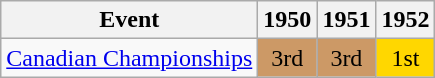<table class="wikitable">
<tr>
<th>Event</th>
<th>1950</th>
<th>1951</th>
<th>1952</th>
</tr>
<tr>
<td><a href='#'>Canadian Championships</a></td>
<td align="center" bgcolor="cc9966">3rd</td>
<td align="center" bgcolor="cc9966">3rd</td>
<td align="center" bgcolor="gold">1st</td>
</tr>
</table>
